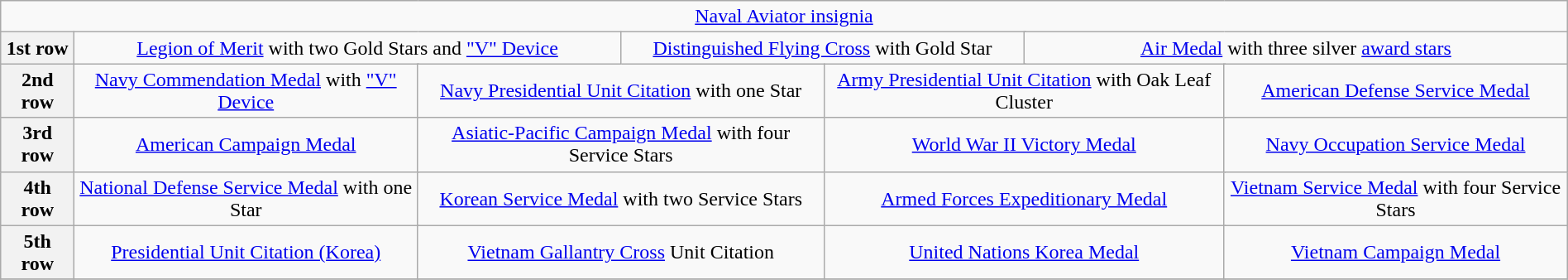<table class="wikitable" style="margin:1em auto; text-align:center;">
<tr>
<td colspan="14"><a href='#'>Naval Aviator insignia</a></td>
</tr>
<tr>
<th>1st row</th>
<td colspan="5"><a href='#'>Legion of Merit</a> with two Gold Stars and <a href='#'>"V" Device</a></td>
<td colspan="5"><a href='#'>Distinguished Flying Cross</a> with Gold Star</td>
<td colspan="5"><a href='#'>Air Medal</a> with three silver <a href='#'>award stars</a></td>
</tr>
<tr>
<th>2nd row</th>
<td colspan="4"><a href='#'>Navy Commendation Medal</a> with <a href='#'>"V" Device</a></td>
<td colspan="4"><a href='#'>Navy Presidential Unit Citation</a> with one Star</td>
<td colspan="4"><a href='#'>Army Presidential Unit Citation</a> with Oak Leaf Cluster</td>
<td colspan="4"><a href='#'>American Defense Service Medal</a></td>
</tr>
<tr>
<th>3rd row</th>
<td colspan="4"><a href='#'>American Campaign Medal</a></td>
<td colspan="4"><a href='#'>Asiatic-Pacific Campaign Medal</a> with four Service Stars</td>
<td colspan="4"><a href='#'>World War II Victory Medal</a></td>
<td colspan="4"><a href='#'>Navy Occupation Service Medal</a></td>
</tr>
<tr>
<th>4th row</th>
<td colspan="4"><a href='#'>National Defense Service Medal</a> with one Star</td>
<td colspan="4"><a href='#'>Korean Service Medal</a> with two Service Stars</td>
<td colspan="4"><a href='#'>Armed Forces Expeditionary Medal</a></td>
<td colspan="4"><a href='#'>Vietnam Service Medal</a> with four Service Stars</td>
</tr>
<tr>
<th>5th row</th>
<td colspan="4"><a href='#'>Presidential Unit Citation (Korea)</a></td>
<td colspan="4"><a href='#'>Vietnam Gallantry Cross</a> Unit Citation</td>
<td colspan="4"><a href='#'>United Nations Korea Medal</a></td>
<td colspan="4"><a href='#'>Vietnam Campaign Medal</a></td>
</tr>
<tr>
</tr>
</table>
